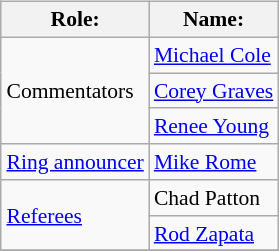<table class=wikitable style="font-size:90%; margin: 0.5em 0 0.5em 1em; float: right; clear: right;">
<tr>
<th>Role:</th>
<th>Name:</th>
</tr>
<tr>
<td rowspan=3>Commentators</td>
<td><a href='#'>Michael Cole</a></td>
</tr>
<tr>
<td><a href='#'>Corey Graves</a></td>
</tr>
<tr>
<td><a href='#'>Renee Young</a></td>
</tr>
<tr>
<td rowspan=1><a href='#'>Ring announcer</a></td>
<td><a href='#'>Mike Rome</a></td>
</tr>
<tr>
<td rowspan=2><a href='#'>Referees</a></td>
<td>Chad Patton</td>
</tr>
<tr>
<td><a href='#'>Rod Zapata</a></td>
</tr>
<tr>
</tr>
</table>
